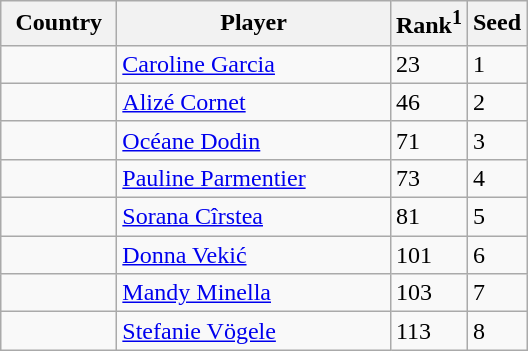<table class="sortable wikitable">
<tr>
<th width="70">Country</th>
<th width="175">Player</th>
<th>Rank<sup>1</sup></th>
<th>Seed</th>
</tr>
<tr>
<td></td>
<td><a href='#'>Caroline Garcia</a></td>
<td>23</td>
<td>1</td>
</tr>
<tr>
<td></td>
<td><a href='#'>Alizé Cornet</a></td>
<td>46</td>
<td>2</td>
</tr>
<tr>
<td></td>
<td><a href='#'>Océane Dodin</a></td>
<td>71</td>
<td>3</td>
</tr>
<tr>
<td></td>
<td><a href='#'>Pauline Parmentier</a></td>
<td>73</td>
<td>4</td>
</tr>
<tr>
<td></td>
<td><a href='#'>Sorana Cîrstea</a></td>
<td>81</td>
<td>5</td>
</tr>
<tr>
<td></td>
<td><a href='#'>Donna Vekić</a></td>
<td>101</td>
<td>6</td>
</tr>
<tr>
<td></td>
<td><a href='#'>Mandy Minella</a></td>
<td>103</td>
<td>7</td>
</tr>
<tr>
<td></td>
<td><a href='#'>Stefanie Vögele</a></td>
<td>113</td>
<td>8</td>
</tr>
</table>
